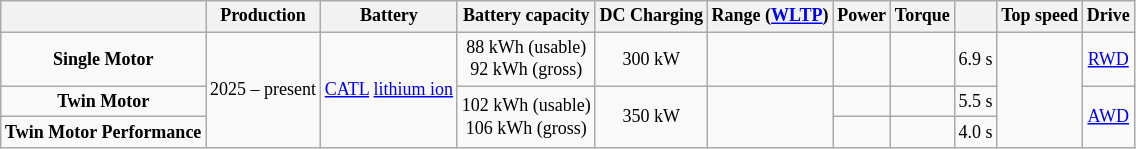<table class="wikitable" style="font-size:75%;text-align:center;">
<tr>
<th></th>
<th>Production</th>
<th>Battery</th>
<th>Battery capacity</th>
<th>DC Charging</th>
<th>Range (<a href='#'>WLTP</a>)</th>
<th>Power</th>
<th>Torque</th>
<th></th>
<th>Top speed</th>
<th>Drive</th>
</tr>
<tr>
<td><strong>Single Motor</strong></td>
<td rowspan="3">2025 – present</td>
<td rowspan="3"><a href='#'>CATL</a> <a href='#'>lithium ion</a></td>
<td>88 kWh (usable)<br>92 kWh (gross)</td>
<td>300 kW</td>
<td></td>
<td></td>
<td></td>
<td>6.9 s</td>
<td rowspan="3"></td>
<td><a href='#'>RWD</a></td>
</tr>
<tr>
<td><strong>Twin Motor</strong></td>
<td rowspan="2">102 kWh (usable)<br>106 kWh (gross)</td>
<td rowspan="2">350 kW</td>
<td rowspan="2"></td>
<td></td>
<td></td>
<td>5.5 s</td>
<td rowspan="2"><a href='#'>AWD</a></td>
</tr>
<tr>
<td><strong>Twin Motor Performance</strong></td>
<td></td>
<td></td>
<td>4.0 s</td>
</tr>
</table>
